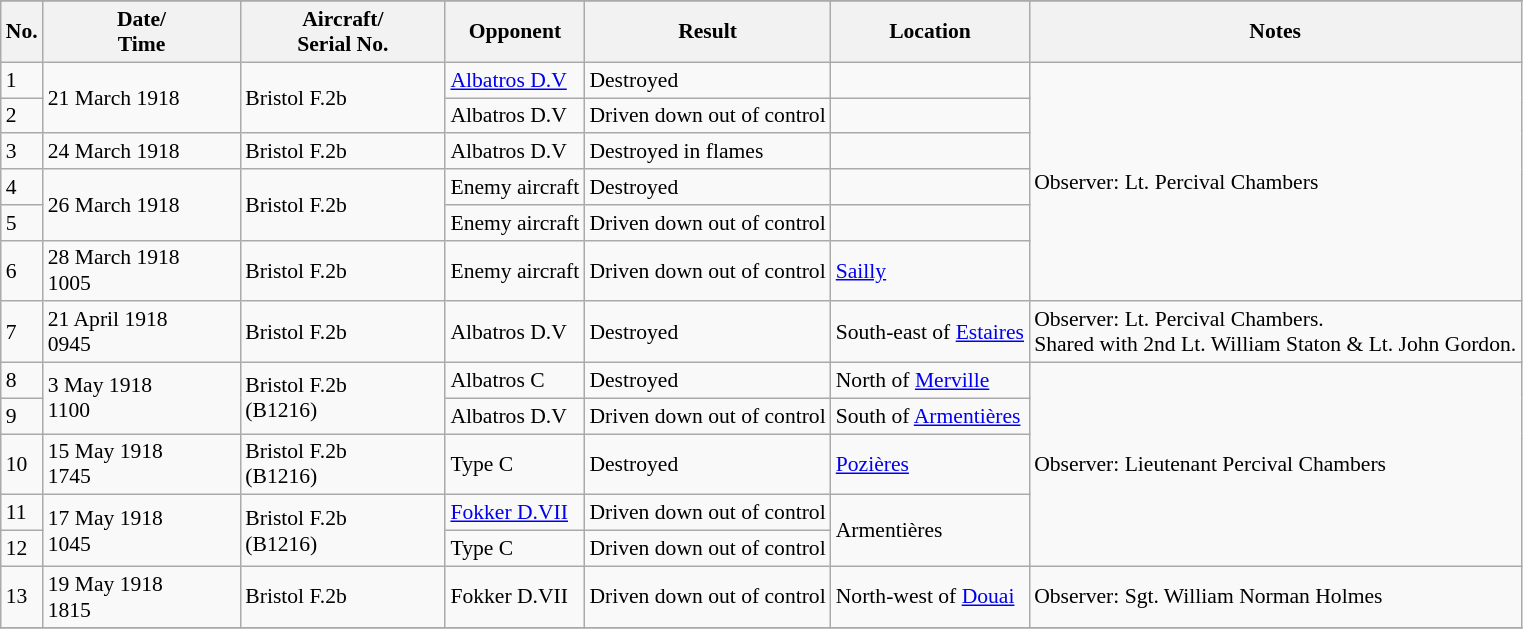<table class="wikitable" style="font-size:90%;">
<tr>
</tr>
<tr>
<th>No.</th>
<th width="125">Date/<br>Time</th>
<th width="130">Aircraft/<br>Serial No.</th>
<th>Opponent</th>
<th>Result</th>
<th>Location</th>
<th>Notes</th>
</tr>
<tr>
<td>1</td>
<td rowspan=2>21 March 1918</td>
<td rowspan=2>Bristol F.2b</td>
<td><a href='#'>Albatros D.V</a></td>
<td>Destroyed</td>
<td></td>
<td rowspan=6>Observer: Lt. Percival Chambers</td>
</tr>
<tr>
<td>2</td>
<td>Albatros D.V</td>
<td>Driven down out of control</td>
<td></td>
</tr>
<tr>
<td>3</td>
<td>24 March 1918</td>
<td>Bristol F.2b</td>
<td>Albatros D.V</td>
<td>Destroyed in flames</td>
<td></td>
</tr>
<tr>
<td>4</td>
<td rowspan=2>26 March 1918</td>
<td rowspan=2>Bristol F.2b</td>
<td>Enemy aircraft</td>
<td>Destroyed</td>
<td></td>
</tr>
<tr>
<td>5</td>
<td>Enemy aircraft</td>
<td>Driven down out of control</td>
<td></td>
</tr>
<tr>
<td>6</td>
<td>28 March 1918<br>1005</td>
<td>Bristol F.2b</td>
<td>Enemy aircraft</td>
<td>Driven down out of control</td>
<td><a href='#'>Sailly</a></td>
</tr>
<tr>
<td>7</td>
<td>21 April 1918<br>0945</td>
<td>Bristol F.2b</td>
<td>Albatros D.V</td>
<td>Destroyed</td>
<td>South-east of <a href='#'>Estaires</a></td>
<td>Observer: Lt. Percival Chambers.<br>Shared with 2nd Lt. William Staton & Lt. John Gordon.</td>
</tr>
<tr>
<td>8</td>
<td rowspan=2>3 May 1918<br>1100</td>
<td rowspan=2>Bristol F.2b<br> (B1216)</td>
<td>Albatros C</td>
<td>Destroyed</td>
<td>North of <a href='#'>Merville</a></td>
<td rowspan=5>Observer: Lieutenant Percival Chambers</td>
</tr>
<tr>
<td>9</td>
<td>Albatros D.V</td>
<td>Driven down out of control</td>
<td>South of <a href='#'>Armentières</a></td>
</tr>
<tr>
<td>10</td>
<td>15 May 1918<br>1745</td>
<td>Bristol F.2b<br> (B1216)</td>
<td>Type C</td>
<td>Destroyed</td>
<td><a href='#'>Pozières</a></td>
</tr>
<tr>
<td>11</td>
<td rowspan=2>17 May 1918<br>1045</td>
<td rowspan=2>Bristol F.2b<br> (B1216)</td>
<td><a href='#'>Fokker D.VII</a></td>
<td>Driven down out of control</td>
<td rowspan=2>Armentières</td>
</tr>
<tr>
<td>12</td>
<td>Type C</td>
<td>Driven down out of control</td>
</tr>
<tr>
<td>13</td>
<td>19 May 1918<br>1815</td>
<td>Bristol F.2b</td>
<td>Fokker D.VII</td>
<td>Driven down out of control</td>
<td>North-west of <a href='#'>Douai</a></td>
<td>Observer: Sgt. William Norman Holmes</td>
</tr>
<tr>
</tr>
</table>
